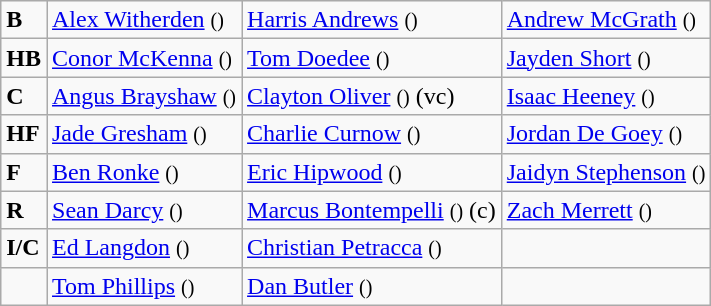<table class="wikitable">
<tr>
<td><strong>B</strong></td>
<td><a href='#'>Alex Witherden</a> <small>()</small></td>
<td><a href='#'>Harris Andrews</a> <small>()</small></td>
<td><a href='#'>Andrew McGrath</a> <small>()</small></td>
</tr>
<tr>
<td><strong>HB</strong></td>
<td><a href='#'>Conor McKenna</a> <small>()</small></td>
<td><a href='#'>Tom Doedee</a> <small>()</small></td>
<td><a href='#'>Jayden Short</a> <small>()</small></td>
</tr>
<tr>
<td><strong>C</strong></td>
<td><a href='#'>Angus Brayshaw</a> <small>()</small></td>
<td><a href='#'>Clayton Oliver</a> <small>()</small> (vc)</td>
<td><a href='#'>Isaac Heeney</a> <small>()</small></td>
</tr>
<tr>
<td><strong>HF</strong></td>
<td><a href='#'>Jade Gresham</a> <small>()</small></td>
<td><a href='#'>Charlie Curnow</a> <small>()</small></td>
<td><a href='#'>Jordan De Goey</a> <small>()</small></td>
</tr>
<tr>
<td><strong>F</strong></td>
<td><a href='#'>Ben Ronke</a> <small>()</small></td>
<td><a href='#'>Eric Hipwood</a> <small>()</small></td>
<td><a href='#'>Jaidyn Stephenson</a> <small>()</small></td>
</tr>
<tr>
<td><strong>R</strong></td>
<td><a href='#'>Sean Darcy</a> <small>()</small></td>
<td><a href='#'>Marcus Bontempelli</a> <small>()</small> (c)</td>
<td><a href='#'>Zach Merrett</a> <small>()</small></td>
</tr>
<tr>
<td><strong>I/C</strong></td>
<td><a href='#'>Ed Langdon</a> <small>()</small></td>
<td><a href='#'>Christian Petracca</a> <small>()</small></td>
<td></td>
</tr>
<tr>
<td></td>
<td><a href='#'>Tom Phillips</a> <small>()</small></td>
<td><a href='#'>Dan Butler</a> <small>()</small></td>
<td></td>
</tr>
</table>
